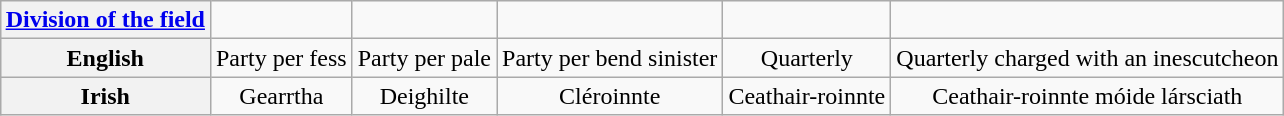<table class="wikitable" style="margin:1em auto;">
<tr>
<th><a href='#'>Division of the field</a></th>
<td align=center></td>
<td align=center></td>
<td align=center></td>
<td align=center></td>
<td align=center></td>
</tr>
<tr>
<th>English</th>
<td align=center>Party per fess</td>
<td align=center>Party per pale</td>
<td align=center>Party per bend sinister</td>
<td align=center>Quarterly</td>
<td align=center>Quarterly charged with an inescutcheon</td>
</tr>
<tr>
<th>Irish</th>
<td align=center>Gearrtha</td>
<td align=center>Deighilte</td>
<td align=center>Cléroinnte</td>
<td align=center>Ceathair-roinnte</td>
<td align=center>Ceathair-roinnte móide lársciath</td>
</tr>
</table>
